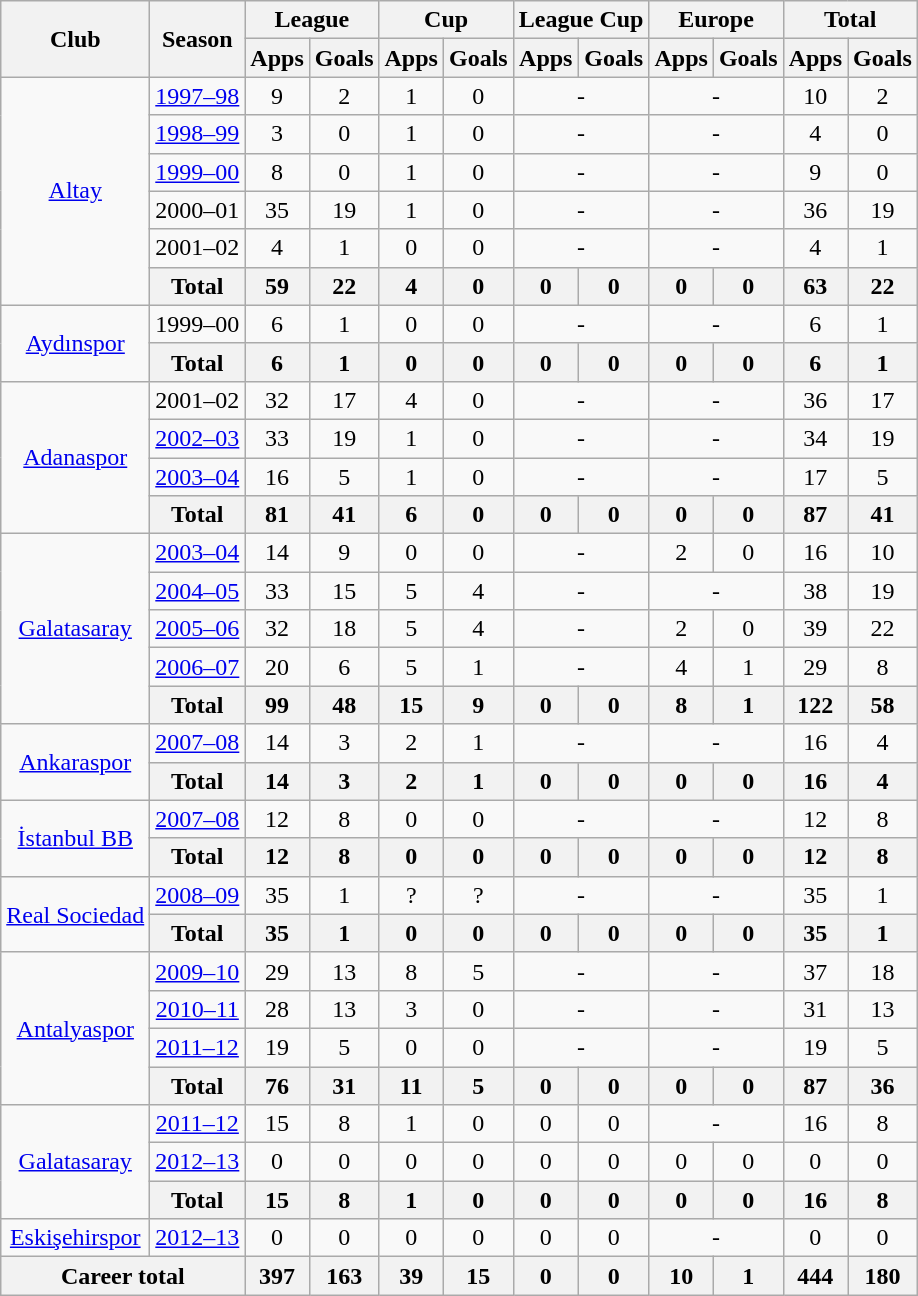<table class="wikitable" style="text-align: center;">
<tr>
<th rowspan="2">Club</th>
<th rowspan="2">Season</th>
<th colspan="2">League</th>
<th colspan="2">Cup</th>
<th colspan="2">League Cup</th>
<th colspan="2">Europe</th>
<th colspan="2">Total</th>
</tr>
<tr>
<th>Apps</th>
<th>Goals</th>
<th>Apps</th>
<th>Goals</th>
<th>Apps</th>
<th>Goals</th>
<th>Apps</th>
<th>Goals</th>
<th>Apps</th>
<th>Goals</th>
</tr>
<tr>
<td rowspan="6" valign="center"><a href='#'>Altay</a></td>
<td><a href='#'>1997–98</a></td>
<td>9</td>
<td>2</td>
<td>1</td>
<td>0</td>
<td colspan="2">-</td>
<td colspan="2">-</td>
<td>10</td>
<td>2</td>
</tr>
<tr>
<td><a href='#'>1998–99</a></td>
<td>3</td>
<td>0</td>
<td>1</td>
<td>0</td>
<td colspan="2">-</td>
<td colspan="2">-</td>
<td>4</td>
<td>0</td>
</tr>
<tr>
<td><a href='#'>1999–00</a></td>
<td>8</td>
<td>0</td>
<td>1</td>
<td>0</td>
<td colspan="2">-</td>
<td colspan="2">-</td>
<td>9</td>
<td>0</td>
</tr>
<tr>
<td>2000–01</td>
<td>35</td>
<td>19</td>
<td>1</td>
<td>0</td>
<td colspan="2">-</td>
<td colspan="2">-</td>
<td>36</td>
<td>19</td>
</tr>
<tr>
<td>2001–02</td>
<td>4</td>
<td>1</td>
<td>0</td>
<td>0</td>
<td colspan="2">-</td>
<td colspan="2">-</td>
<td>4</td>
<td>1</td>
</tr>
<tr>
<th>Total</th>
<th>59</th>
<th>22</th>
<th>4</th>
<th>0</th>
<th>0</th>
<th>0</th>
<th>0</th>
<th>0</th>
<th>63</th>
<th>22</th>
</tr>
<tr>
<td rowspan="2" valign="center"><a href='#'>Aydınspor</a></td>
<td>1999–00</td>
<td>6</td>
<td>1</td>
<td>0</td>
<td>0</td>
<td colspan="2">-</td>
<td colspan="2">-</td>
<td>6</td>
<td>1</td>
</tr>
<tr>
<th>Total</th>
<th>6</th>
<th>1</th>
<th>0</th>
<th>0</th>
<th>0</th>
<th>0</th>
<th>0</th>
<th>0</th>
<th>6</th>
<th>1</th>
</tr>
<tr>
<td rowspan="4" valign="center"><a href='#'>Adanaspor</a></td>
<td>2001–02</td>
<td>32</td>
<td>17</td>
<td>4</td>
<td>0</td>
<td colspan="2">-</td>
<td colspan="2">-</td>
<td>36</td>
<td>17</td>
</tr>
<tr>
<td><a href='#'>2002–03</a></td>
<td>33</td>
<td>19</td>
<td>1</td>
<td>0</td>
<td colspan="2">-</td>
<td colspan="2">-</td>
<td>34</td>
<td>19</td>
</tr>
<tr>
<td><a href='#'>2003–04</a></td>
<td>16</td>
<td>5</td>
<td>1</td>
<td>0</td>
<td colspan="2">-</td>
<td colspan="2">-</td>
<td>17</td>
<td>5</td>
</tr>
<tr>
<th>Total</th>
<th>81</th>
<th>41</th>
<th>6</th>
<th>0</th>
<th>0</th>
<th>0</th>
<th>0</th>
<th>0</th>
<th>87</th>
<th>41</th>
</tr>
<tr>
<td rowspan="5" valign="center"><a href='#'>Galatasaray</a></td>
<td><a href='#'>2003–04</a></td>
<td>14</td>
<td>9</td>
<td>0</td>
<td>0</td>
<td colspan="2">-</td>
<td>2</td>
<td>0</td>
<td>16</td>
<td>10</td>
</tr>
<tr>
<td><a href='#'>2004–05</a></td>
<td>33</td>
<td>15</td>
<td>5</td>
<td>4</td>
<td colspan="2">-</td>
<td colspan="2">-</td>
<td>38</td>
<td>19</td>
</tr>
<tr>
<td><a href='#'>2005–06</a></td>
<td>32</td>
<td>18</td>
<td>5</td>
<td>4</td>
<td colspan="2">-</td>
<td>2</td>
<td>0</td>
<td>39</td>
<td>22</td>
</tr>
<tr>
<td><a href='#'>2006–07</a></td>
<td>20</td>
<td>6</td>
<td>5</td>
<td>1</td>
<td colspan="2">-</td>
<td>4</td>
<td>1</td>
<td>29</td>
<td>8</td>
</tr>
<tr>
<th>Total</th>
<th>99</th>
<th>48</th>
<th>15</th>
<th>9</th>
<th>0</th>
<th>0</th>
<th>8</th>
<th>1</th>
<th>122</th>
<th>58</th>
</tr>
<tr>
<td rowspan="2" valign="center"><a href='#'>Ankaraspor</a></td>
<td><a href='#'>2007–08</a></td>
<td>14</td>
<td>3</td>
<td>2</td>
<td>1</td>
<td colspan="2">-</td>
<td colspan="2">-</td>
<td>16</td>
<td>4</td>
</tr>
<tr>
<th>Total</th>
<th>14</th>
<th>3</th>
<th>2</th>
<th>1</th>
<th>0</th>
<th>0</th>
<th>0</th>
<th>0</th>
<th>16</th>
<th>4</th>
</tr>
<tr>
<td rowspan="2" valign="center"><a href='#'>İstanbul BB</a></td>
<td><a href='#'>2007–08</a></td>
<td>12</td>
<td>8</td>
<td>0</td>
<td>0</td>
<td colspan="2">-</td>
<td colspan="2">-</td>
<td>12</td>
<td>8</td>
</tr>
<tr>
<th>Total</th>
<th>12</th>
<th>8</th>
<th>0</th>
<th>0</th>
<th>0</th>
<th>0</th>
<th>0</th>
<th>0</th>
<th>12</th>
<th>8</th>
</tr>
<tr>
<td rowspan="2" valign="center"><a href='#'>Real Sociedad</a></td>
<td><a href='#'>2008–09</a></td>
<td>35</td>
<td>1</td>
<td>?</td>
<td>?</td>
<td colspan="2">-</td>
<td colspan="2">-</td>
<td>35</td>
<td>1</td>
</tr>
<tr>
<th>Total</th>
<th>35</th>
<th>1</th>
<th>0</th>
<th>0</th>
<th>0</th>
<th>0</th>
<th>0</th>
<th>0</th>
<th>35</th>
<th>1</th>
</tr>
<tr>
<td rowspan="4" valign="center"><a href='#'>Antalyaspor</a></td>
<td><a href='#'>2009–10</a></td>
<td>29</td>
<td>13</td>
<td>8</td>
<td>5</td>
<td colspan="2">-</td>
<td colspan="2">-</td>
<td>37</td>
<td>18</td>
</tr>
<tr>
<td><a href='#'>2010–11</a></td>
<td>28</td>
<td>13</td>
<td>3</td>
<td>0</td>
<td colspan="2">-</td>
<td colspan="2">-</td>
<td>31</td>
<td>13</td>
</tr>
<tr>
<td><a href='#'>2011–12</a></td>
<td>19</td>
<td>5</td>
<td>0</td>
<td>0</td>
<td colspan="2">-</td>
<td colspan="2">-</td>
<td>19</td>
<td>5</td>
</tr>
<tr>
<th>Total</th>
<th>76</th>
<th>31</th>
<th>11</th>
<th>5</th>
<th>0</th>
<th>0</th>
<th>0</th>
<th>0</th>
<th>87</th>
<th>36</th>
</tr>
<tr>
<td rowspan="3" valign="center"><a href='#'>Galatasaray</a></td>
<td><a href='#'>2011–12</a></td>
<td>15</td>
<td>8</td>
<td>1</td>
<td>0</td>
<td>0</td>
<td>0</td>
<td colspan="2">-</td>
<td>16</td>
<td>8</td>
</tr>
<tr>
<td><a href='#'>2012–13</a></td>
<td>0</td>
<td>0</td>
<td>0</td>
<td>0</td>
<td>0</td>
<td>0</td>
<td>0</td>
<td>0</td>
<td>0</td>
<td>0</td>
</tr>
<tr>
<th>Total</th>
<th>15</th>
<th>8</th>
<th>1</th>
<th>0</th>
<th>0</th>
<th>0</th>
<th>0</th>
<th>0</th>
<th>16</th>
<th>8</th>
</tr>
<tr>
<td rowspan="1" valign="center"><a href='#'>Eskişehirspor</a></td>
<td><a href='#'>2012–13</a></td>
<td>0</td>
<td>0</td>
<td>0</td>
<td>0</td>
<td>0</td>
<td>0</td>
<td colspan="2">-</td>
<td>0</td>
<td>0</td>
</tr>
<tr>
<th colspan="2">Career total</th>
<th>397</th>
<th>163</th>
<th>39</th>
<th>15</th>
<th>0</th>
<th>0</th>
<th>10</th>
<th>1</th>
<th>444</th>
<th>180</th>
</tr>
</table>
